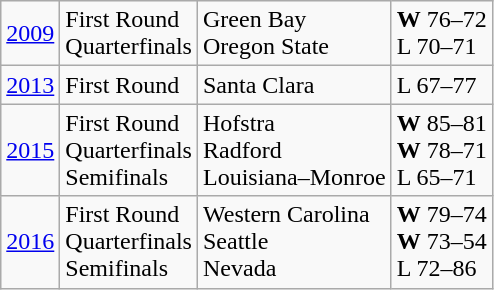<table class="wikitable">
<tr>
<td><a href='#'>2009</a></td>
<td>First Round<br>Quarterfinals</td>
<td>Green Bay<br>Oregon State</td>
<td><strong>W</strong> 76–72<br>L 70–71 </td>
</tr>
<tr>
<td><a href='#'>2013</a></td>
<td>First Round</td>
<td>Santa Clara</td>
<td>L 67–77</td>
</tr>
<tr>
<td><a href='#'>2015</a></td>
<td>First Round<br>Quarterfinals<br>Semifinals</td>
<td>Hofstra<br>Radford<br>Louisiana–Monroe</td>
<td><strong>W</strong> 85–81<br><strong>W</strong> 78–71<br>L 65–71</td>
</tr>
<tr>
<td><a href='#'>2016</a></td>
<td>First Round<br>Quarterfinals<br>Semifinals</td>
<td>Western Carolina<br>Seattle<br>Nevada</td>
<td><strong>W</strong> 79–74<br><strong>W</strong> 73–54<br>L 72–86</td>
</tr>
</table>
